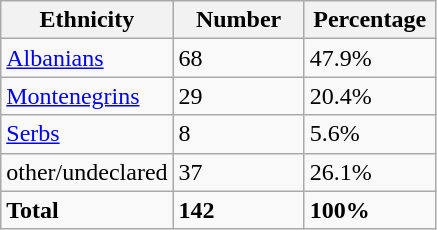<table class="wikitable">
<tr>
<th width="100px">Ethnicity</th>
<th width="80px">Number</th>
<th width="80px">Percentage</th>
</tr>
<tr>
<td><a href='#'>Albanians</a></td>
<td>68</td>
<td>47.9%</td>
</tr>
<tr>
<td><a href='#'>Montenegrins</a></td>
<td>29</td>
<td>20.4%</td>
</tr>
<tr>
<td><a href='#'>Serbs</a></td>
<td>8</td>
<td>5.6%</td>
</tr>
<tr>
<td>other/undeclared</td>
<td>37</td>
<td>26.1%</td>
</tr>
<tr>
<td><strong>Total</strong></td>
<td><strong>142</strong></td>
<td><strong>100%</strong></td>
</tr>
</table>
